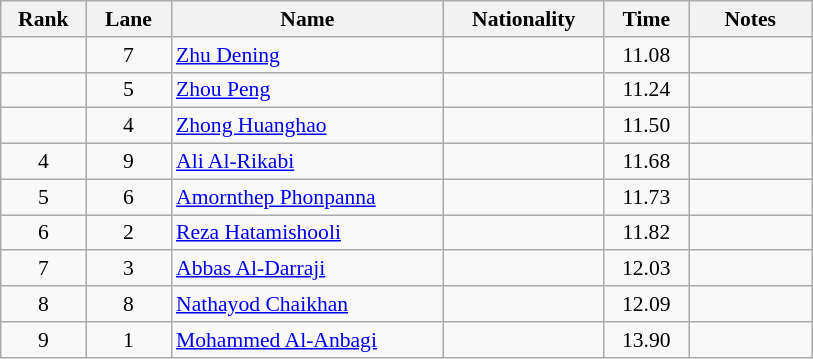<table class="wikitable sortable" style="font-size:90%; text-align:center">
<tr>
<th width="50">Rank</th>
<th width="50">Lane</th>
<th width="175">Name</th>
<th width="100">Nationality</th>
<th width="50">Time</th>
<th width="75">Notes</th>
</tr>
<tr>
<td></td>
<td>7</td>
<td align="left"><a href='#'>Zhu Dening</a></td>
<td align="left"></td>
<td>11.08</td>
<td></td>
</tr>
<tr>
<td></td>
<td>5</td>
<td align="left"><a href='#'>Zhou Peng</a></td>
<td align="left"></td>
<td>11.24</td>
<td></td>
</tr>
<tr>
<td></td>
<td>4</td>
<td align="left"><a href='#'>Zhong Huanghao</a></td>
<td align="left"></td>
<td>11.50</td>
<td></td>
</tr>
<tr>
<td>4</td>
<td>9</td>
<td align="left"><a href='#'>Ali Al-Rikabi</a></td>
<td align="left"></td>
<td>11.68</td>
<td></td>
</tr>
<tr>
<td>5</td>
<td>6</td>
<td align="left"><a href='#'>Amornthep Phonpanna</a></td>
<td align="left"></td>
<td>11.73</td>
<td></td>
</tr>
<tr>
<td>6</td>
<td>2</td>
<td align="left"><a href='#'>Reza Hatamishooli</a></td>
<td align="left"></td>
<td>11.82</td>
<td></td>
</tr>
<tr>
<td>7</td>
<td>3</td>
<td align="left"><a href='#'>Abbas Al-Darraji</a></td>
<td align="left"></td>
<td>12.03</td>
<td></td>
</tr>
<tr>
<td>8</td>
<td>8</td>
<td align="left"><a href='#'>Nathayod Chaikhan</a></td>
<td align="left"></td>
<td>12.09</td>
<td></td>
</tr>
<tr>
<td>9</td>
<td>1</td>
<td align="left"><a href='#'>Mohammed Al-Anbagi</a></td>
<td align="left"></td>
<td>13.90</td>
<td></td>
</tr>
</table>
